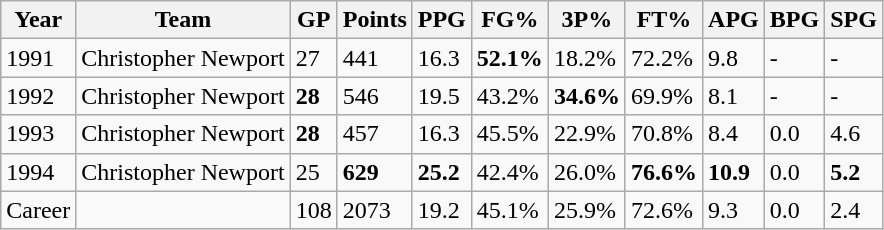<table class="wikitable">
<tr>
<th>Year</th>
<th>Team</th>
<th>GP</th>
<th>Points</th>
<th>PPG</th>
<th>FG%</th>
<th>3P%</th>
<th>FT%</th>
<th>APG</th>
<th>BPG</th>
<th>SPG</th>
</tr>
<tr>
<td>1991</td>
<td>Christopher Newport</td>
<td>27</td>
<td>441</td>
<td>16.3</td>
<td><strong>52.1%</strong></td>
<td>18.2%</td>
<td>72.2%</td>
<td>9.8</td>
<td>-</td>
<td>-</td>
</tr>
<tr>
<td>1992</td>
<td>Christopher Newport</td>
<td><strong>28</strong></td>
<td>546</td>
<td>19.5</td>
<td>43.2%</td>
<td><strong>34.6%</strong></td>
<td>69.9%</td>
<td>8.1</td>
<td>-</td>
<td>-</td>
</tr>
<tr>
<td>1993</td>
<td>Christopher Newport</td>
<td><strong>28</strong></td>
<td>457</td>
<td>16.3</td>
<td>45.5%</td>
<td>22.9%</td>
<td>70.8%</td>
<td>8.4</td>
<td>0.0</td>
<td>4.6</td>
</tr>
<tr>
<td>1994</td>
<td>Christopher Newport</td>
<td>25</td>
<td><strong>629</strong></td>
<td><strong>25.2</strong></td>
<td>42.4%</td>
<td>26.0%</td>
<td><strong>76.6%</strong></td>
<td><strong>10.9</strong></td>
<td>0.0</td>
<td><strong>5.2</strong></td>
</tr>
<tr>
<td>Career</td>
<td></td>
<td>108</td>
<td>2073</td>
<td>19.2</td>
<td>45.1%</td>
<td>25.9%</td>
<td>72.6%</td>
<td>9.3</td>
<td>0.0</td>
<td>2.4</td>
</tr>
</table>
